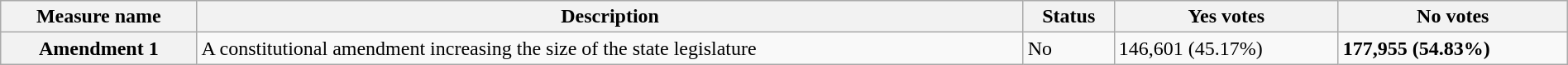<table class="wikitable sortable plainrowheaders" style="width:100%">
<tr>
<th scope="col">Measure name</th>
<th class="unsortable" scope="col">Description</th>
<th scope="col">Status</th>
<th scope="col">Yes votes</th>
<th scope="col">No votes</th>
</tr>
<tr>
<th scope="row">Amendment 1</th>
<td>A constitutional amendment increasing the size of the state legislature</td>
<td>No</td>
<td>146,601 (45.17%)</td>
<td><strong>177,955 (54.83%)</strong></td>
</tr>
</table>
